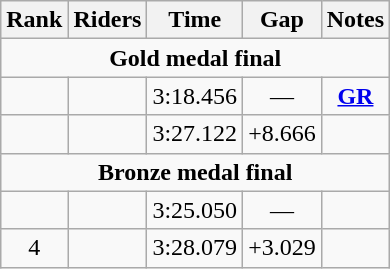<table class="wikitable" style="text-align:center">
<tr>
<th>Rank</th>
<th>Riders</th>
<th>Time</th>
<th>Gap</th>
<th>Notes</th>
</tr>
<tr>
<td colspan=5><strong>Gold medal final</strong></td>
</tr>
<tr>
<td></td>
<td align=left></td>
<td>3:18.456</td>
<td>—</td>
<td><strong><a href='#'>GR</a></strong></td>
</tr>
<tr>
<td></td>
<td align=left></td>
<td>3:27.122</td>
<td>+8.666</td>
<td></td>
</tr>
<tr>
<td colspan=5><strong>Bronze medal final</strong></td>
</tr>
<tr>
<td></td>
<td align=left></td>
<td>3:25.050</td>
<td>—</td>
<td></td>
</tr>
<tr>
<td>4</td>
<td align=left></td>
<td>3:28.079</td>
<td>+3.029</td>
<td></td>
</tr>
</table>
